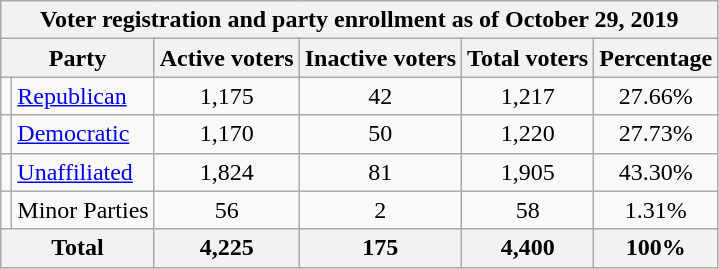<table class=wikitable>
<tr>
<th colspan = 6>Voter registration and party enrollment as of October 29, 2019</th>
</tr>
<tr>
<th colspan = 2>Party</th>
<th>Active voters</th>
<th>Inactive voters</th>
<th>Total voters</th>
<th>Percentage</th>
</tr>
<tr>
<td></td>
<td><a href='#'>Republican</a></td>
<td align = center>1,175</td>
<td align = center>42</td>
<td align = center>1,217</td>
<td align = center>27.66%</td>
</tr>
<tr>
<td></td>
<td><a href='#'>Democratic</a></td>
<td align = center>1,170</td>
<td align = center>50</td>
<td align = center>1,220</td>
<td align = center>27.73%</td>
</tr>
<tr>
<td></td>
<td><a href='#'>Unaffiliated</a></td>
<td align = center>1,824</td>
<td align = center>81</td>
<td align = center>1,905</td>
<td align = center>43.30%</td>
</tr>
<tr>
<td></td>
<td>Minor Parties</td>
<td align = center>56</td>
<td align = center>2</td>
<td align = center>58</td>
<td align = center>1.31%</td>
</tr>
<tr>
<th colspan = 2>Total</th>
<th align = center>4,225</th>
<th align = center>175</th>
<th align = center>4,400</th>
<th align = center>100%</th>
</tr>
</table>
